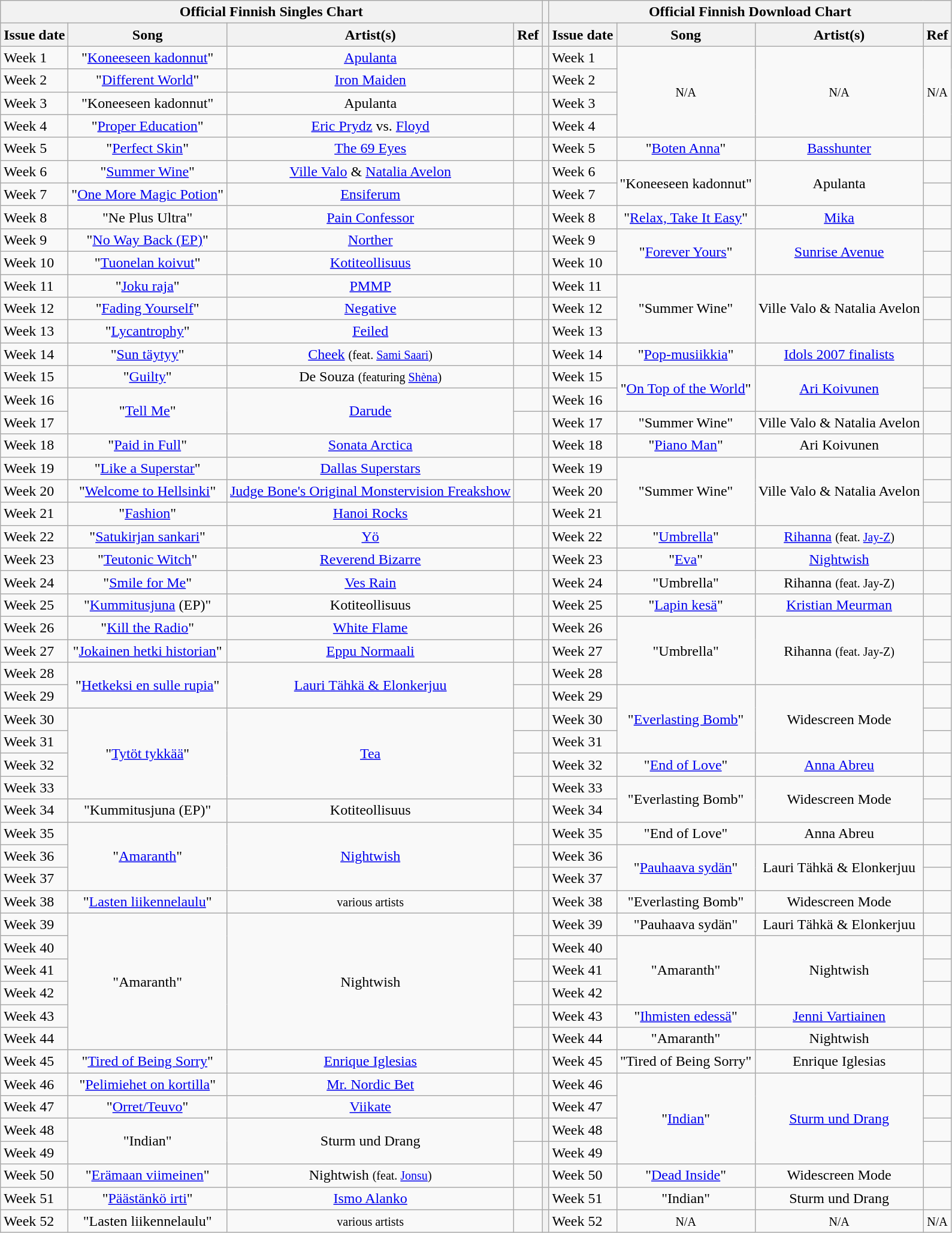<table class="wikitable">
<tr>
<th style="text-align: center;" colspan="4">Official Finnish Singles Chart</th>
<th style="text-align: center;" colspan="1"></th>
<th style="text-align: center;" colspan="4">Official Finnish Download Chart</th>
</tr>
<tr>
<th style="text-align: center;">Issue date</th>
<th style="text-align: center;">Song</th>
<th style="text-align: center;">Artist(s)</th>
<th style="text-align: center;">Ref</th>
<th style="text-align: center;"></th>
<th style="text-align: center;">Issue date</th>
<th style="text-align: center;">Song</th>
<th style="text-align: center;">Artist(s)</th>
<th style="text-align: center;">Ref</th>
</tr>
<tr>
<td>Week 1</td>
<td style="text-align: center;">"<a href='#'>Koneeseen kadonnut</a>"</td>
<td style="text-align: center;"><a href='#'>Apulanta</a></td>
<td style="text-align: center;"></td>
<th style="text-align: center;"></th>
<td style="text-align: left;">Week 1</td>
<td style="text-align: center;" rowspan="4"><small>N/A</small></td>
<td style="text-align: center;" rowspan="4"><small>N/A</small></td>
<td style="text-align: center;" rowspan="4"><small>N/A</small></td>
</tr>
<tr>
<td>Week 2</td>
<td style="text-align: center;">"<a href='#'>Different World</a>"</td>
<td style="text-align: center;"><a href='#'>Iron Maiden</a></td>
<td style="text-align: center;"></td>
<th style="text-align: center;"></th>
<td style="text-align: left;">Week 2</td>
</tr>
<tr>
<td>Week 3</td>
<td style="text-align: center;">"Koneeseen kadonnut"</td>
<td style="text-align: center;">Apulanta</td>
<td style="text-align: center;"></td>
<th style="text-align: center;"></th>
<td style="text-align: left;">Week 3</td>
</tr>
<tr>
<td>Week 4</td>
<td style="text-align: center;">"<a href='#'>Proper Education</a>"</td>
<td style="text-align: center;"><a href='#'>Eric Prydz</a> vs. <a href='#'>Floyd</a></td>
<td style="text-align: center;"></td>
<th style="text-align: center;"></th>
<td style="text-align: left;">Week 4</td>
</tr>
<tr>
<td>Week 5</td>
<td style="text-align: center;">"<a href='#'>Perfect Skin</a>"</td>
<td style="text-align: center;"><a href='#'>The 69 Eyes</a></td>
<td style="text-align: center;"></td>
<th style="text-align: center;"></th>
<td style="text-align: left;">Week 5</td>
<td style="text-align: center;">"<a href='#'>Boten Anna</a>"</td>
<td style="text-align: center;"><a href='#'>Basshunter</a></td>
<td style="text-align: center;"></td>
</tr>
<tr>
<td>Week 6</td>
<td style="text-align: center;">"<a href='#'>Summer Wine</a>"</td>
<td style="text-align: center;"><a href='#'>Ville Valo</a> & <a href='#'>Natalia Avelon</a></td>
<td style="text-align: center;"></td>
<th style="text-align: center;"></th>
<td style="text-align: left;">Week 6</td>
<td style="text-align: center;" rowspan="2">"Koneeseen kadonnut"</td>
<td style="text-align: center;" rowspan="2">Apulanta</td>
<td style="text-align: center;"></td>
</tr>
<tr>
<td>Week 7</td>
<td style="text-align: center;">"<a href='#'>One More Magic Potion</a>"</td>
<td style="text-align: center;"><a href='#'>Ensiferum</a></td>
<td style="text-align: center;"></td>
<th style="text-align: center;"></th>
<td style="text-align: left;">Week 7</td>
<td style="text-align: center;"></td>
</tr>
<tr>
<td>Week 8</td>
<td style="text-align: center;">"Ne Plus Ultra"</td>
<td style="text-align: center;"><a href='#'>Pain Confessor</a></td>
<td style="text-align: center;"></td>
<th style="text-align: center;"></th>
<td style="text-align: left;">Week 8</td>
<td style="text-align: center;">"<a href='#'>Relax, Take It Easy</a>"</td>
<td style="text-align: center;"><a href='#'>Mika</a></td>
<td style="text-align: center;"></td>
</tr>
<tr>
<td>Week 9</td>
<td style="text-align: center;">"<a href='#'>No Way Back (EP)</a>"</td>
<td style="text-align: center;"><a href='#'>Norther</a></td>
<td style="text-align: center;"></td>
<th style="text-align: center;"></th>
<td style="text-align: left;">Week 9</td>
<td style="text-align: center;" rowspan="2">"<a href='#'>Forever Yours</a>"</td>
<td style="text-align: center;" rowspan="2"><a href='#'>Sunrise Avenue</a></td>
<td style="text-align: center;"></td>
</tr>
<tr>
<td>Week 10</td>
<td style="text-align: center;">"<a href='#'>Tuonelan koivut</a>"</td>
<td style="text-align: center;"><a href='#'>Kotiteollisuus</a></td>
<td style="text-align: center;"></td>
<th style="text-align: center;"></th>
<td style="text-align: left;">Week 10</td>
<td style="text-align: center;"></td>
</tr>
<tr>
<td>Week 11</td>
<td style="text-align: center;">"<a href='#'>Joku raja</a>"</td>
<td style="text-align: center;"><a href='#'>PMMP</a></td>
<td style="text-align: center;"></td>
<th style="text-align: center;"></th>
<td style="text-align: left;">Week 11</td>
<td style="text-align: center;" rowspan="3">"Summer Wine"</td>
<td style="text-align: center;" rowspan="3">Ville Valo & Natalia Avelon</td>
<td style="text-align: center;"></td>
</tr>
<tr>
<td>Week 12</td>
<td style="text-align: center;">"<a href='#'>Fading Yourself</a>"</td>
<td style="text-align: center;"><a href='#'>Negative</a></td>
<td style="text-align: center;"></td>
<th style="text-align: center;"></th>
<td style="text-align: left;">Week 12</td>
<td style="text-align: center;"></td>
</tr>
<tr>
<td>Week 13</td>
<td style="text-align: center;">"<a href='#'>Lycantrophy</a>"</td>
<td style="text-align: center;"><a href='#'>Feiled</a></td>
<td style="text-align: center;"></td>
<th style="text-align: center;"></th>
<td style="text-align: left;">Week 13</td>
<td style="text-align: center;"></td>
</tr>
<tr>
<td>Week 14</td>
<td style="text-align: center;">"<a href='#'>Sun täytyy</a>"</td>
<td style="text-align: center;"><a href='#'>Cheek</a> <small>(feat. <a href='#'>Sami Saari</a>)</small></td>
<td style="text-align: center;"></td>
<th style="text-align: center;"></th>
<td style="text-align: left;">Week 14</td>
<td style="text-align: center;">"<a href='#'>Pop-musiikkia</a>"</td>
<td style="text-align: center;"><a href='#'>Idols 2007 finalists</a></td>
<td style="text-align: center;"></td>
</tr>
<tr>
<td>Week 15</td>
<td style="text-align: center;">"<a href='#'>Guilty</a>"</td>
<td style="text-align: center;">De Souza <small>(featuring <a href='#'>Shèna</a>)</small></td>
<td style="text-align: center;"></td>
<th style="text-align: center;"></th>
<td style="text-align: left;">Week 15</td>
<td style="text-align: center;" rowspan="2">"<a href='#'>On Top of the World</a>"</td>
<td style="text-align: center;" rowspan="2"><a href='#'>Ari Koivunen</a></td>
<td style="text-align: center;"></td>
</tr>
<tr>
<td>Week 16</td>
<td style="text-align: center;" rowspan="2">"<a href='#'>Tell Me</a>"</td>
<td style="text-align: center;" rowspan="2"><a href='#'>Darude</a></td>
<td style="text-align: center;"></td>
<th style="text-align: center;"></th>
<td style="text-align: left;">Week 16</td>
<td style="text-align: center;"></td>
</tr>
<tr>
<td>Week 17</td>
<td style="text-align: center;"></td>
<th style="text-align: center;"></th>
<td style="text-align: left;">Week 17</td>
<td style="text-align: center;">"Summer Wine"</td>
<td style="text-align: center;">Ville Valo & Natalia Avelon</td>
<td style="text-align: center;"></td>
</tr>
<tr>
<td>Week 18</td>
<td style="text-align: center;">"<a href='#'>Paid in Full</a>"</td>
<td style="text-align: center;"><a href='#'>Sonata Arctica</a></td>
<td style="text-align: center;"></td>
<th style="text-align: center;"></th>
<td style="text-align: left;">Week 18</td>
<td style="text-align: center;">"<a href='#'>Piano Man</a>"</td>
<td style="text-align: center;">Ari Koivunen</td>
<td style="text-align: center;"></td>
</tr>
<tr>
<td>Week 19</td>
<td style="text-align: center;">"<a href='#'>Like a Superstar</a>"</td>
<td style="text-align: center;"><a href='#'>Dallas Superstars</a></td>
<td style="text-align: center;"></td>
<th style="text-align: center;"></th>
<td style="text-align: left;">Week 19</td>
<td style="text-align: center;" rowspan="3">"Summer Wine"</td>
<td style="text-align: center;" rowspan="3">Ville Valo & Natalia Avelon</td>
<td style="text-align: center;"></td>
</tr>
<tr>
<td>Week 20</td>
<td style="text-align: center;">"<a href='#'>Welcome to Hellsinki</a>"</td>
<td style="text-align: center;"><a href='#'>Judge Bone's Original Monstervision Freakshow</a></td>
<td style="text-align: center;"></td>
<th style="text-align: center;"></th>
<td style="text-align: left;">Week 20</td>
<td style="text-align: center;"></td>
</tr>
<tr>
<td>Week 21</td>
<td style="text-align: center;">"<a href='#'>Fashion</a>"</td>
<td style="text-align: center;"><a href='#'>Hanoi Rocks</a></td>
<td style="text-align: center;"></td>
<th style="text-align: center;"></th>
<td style="text-align: left;">Week 21</td>
<td style="text-align: center;"></td>
</tr>
<tr>
<td>Week 22</td>
<td style="text-align: center;">"<a href='#'>Satukirjan sankari</a>"</td>
<td style="text-align: center;"><a href='#'>Yö</a></td>
<td style="text-align: center;"></td>
<th style="text-align: center;"></th>
<td style="text-align: left;">Week 22</td>
<td style="text-align: center;">"<a href='#'>Umbrella</a>"</td>
<td style="text-align: center;"><a href='#'>Rihanna</a> <small>(feat. <a href='#'>Jay-Z</a>)</small></td>
<td style="text-align: center;"></td>
</tr>
<tr>
<td>Week 23</td>
<td style="text-align: center;">"<a href='#'>Teutonic Witch</a>"</td>
<td style="text-align: center;"><a href='#'>Reverend Bizarre</a></td>
<td style="text-align: center;"></td>
<th style="text-align: center;"></th>
<td style="text-align: left;">Week 23</td>
<td style="text-align: center;">"<a href='#'>Eva</a>"</td>
<td style="text-align: center;"><a href='#'>Nightwish</a></td>
<td style="text-align: center;"></td>
</tr>
<tr>
<td>Week 24</td>
<td style="text-align: center;">"<a href='#'>Smile for Me</a>"</td>
<td style="text-align: center;"><a href='#'>Ves Rain</a></td>
<td style="text-align: center;"></td>
<th style="text-align: center;"></th>
<td style="text-align: left;">Week 24</td>
<td style="text-align: center;">"Umbrella"</td>
<td style="text-align: center;">Rihanna <small>(feat. Jay-Z)</small></td>
<td style="text-align: center;"></td>
</tr>
<tr>
<td>Week 25</td>
<td style="text-align: center;">"<a href='#'>Kummitusjuna</a> (EP)"</td>
<td style="text-align: center;">Kotiteollisuus</td>
<td style="text-align: center;"></td>
<th style="text-align: center;"></th>
<td style="text-align: left;">Week 25</td>
<td style="text-align: center;">"<a href='#'>Lapin kesä</a>"</td>
<td style="text-align: center;"><a href='#'>Kristian Meurman</a></td>
<td style="text-align: center;"></td>
</tr>
<tr>
<td>Week 26</td>
<td style="text-align: center;">"<a href='#'>Kill the Radio</a>"</td>
<td style="text-align: center;"><a href='#'>White Flame</a></td>
<td style="text-align: center;"></td>
<th style="text-align: center;"></th>
<td style="text-align: left;">Week 26</td>
<td style="text-align: center;" rowspan="3">"Umbrella"</td>
<td style="text-align: center;" rowspan="3">Rihanna <small>(feat. Jay-Z)</small></td>
<td style="text-align: center;"></td>
</tr>
<tr>
<td>Week 27</td>
<td style="text-align: center;">"<a href='#'>Jokainen hetki historian</a>"</td>
<td style="text-align: center;"><a href='#'>Eppu Normaali</a></td>
<td style="text-align: center;"></td>
<th style="text-align: center;"></th>
<td style="text-align: left;">Week 27</td>
<td style="text-align: center;"></td>
</tr>
<tr>
<td>Week 28</td>
<td style="text-align: center;" rowspan="2">"<a href='#'>Hetkeksi en sulle rupia</a>"</td>
<td style="text-align: center;" rowspan="2"><a href='#'>Lauri Tähkä & Elonkerjuu</a></td>
<td style="text-align: center;"></td>
<th style="text-align: center;"></th>
<td style="text-align: left;">Week 28</td>
<td style="text-align: center;"></td>
</tr>
<tr>
<td>Week 29</td>
<td style="text-align: center;"></td>
<th style="text-align: center;"></th>
<td style="text-align: left;">Week 29</td>
<td style="text-align: center;" rowspan="3">"<a href='#'>Everlasting Bomb</a>"</td>
<td style="text-align: center;" rowspan="3">Widescreen Mode</td>
<td style="text-align: center;"></td>
</tr>
<tr>
<td>Week 30</td>
<td style="text-align: center;" rowspan="4">"<a href='#'>Tytöt tykkää</a>"</td>
<td style="text-align: center;" rowspan="4"><a href='#'>Tea</a></td>
<td style="text-align: center;"></td>
<th style="text-align: center;"></th>
<td style="text-align: left;">Week 30</td>
<td style="text-align: center;"></td>
</tr>
<tr>
<td>Week 31</td>
<td style="text-align: center;"></td>
<th style="text-align: center;"></th>
<td style="text-align: left;">Week 31</td>
<td style="text-align: center;"></td>
</tr>
<tr>
<td>Week 32</td>
<td style="text-align: center;"></td>
<th style="text-align: center;"></th>
<td style="text-align: left;">Week 32</td>
<td style="text-align: center;">"<a href='#'>End of Love</a>"</td>
<td style="text-align: center;"><a href='#'>Anna Abreu</a></td>
<td style="text-align: center;"></td>
</tr>
<tr>
<td>Week 33</td>
<td style="text-align: center;"></td>
<th style="text-align: center;"></th>
<td style="text-align: left;">Week 33</td>
<td style="text-align: center;" rowspan="2">"Everlasting Bomb"</td>
<td style="text-align: center;" rowspan="2">Widescreen Mode</td>
<td style="text-align: center;"></td>
</tr>
<tr>
<td>Week 34</td>
<td style="text-align: center;">"Kummitusjuna (EP)"</td>
<td style="text-align: center;">Kotiteollisuus</td>
<td style="text-align: center;"></td>
<th style="text-align: center;"></th>
<td style="text-align: left;">Week 34</td>
<td style="text-align: center;"></td>
</tr>
<tr>
<td>Week 35</td>
<td style="text-align: center;" rowspan="3">"<a href='#'>Amaranth</a>"</td>
<td style="text-align: center;" rowspan="3"><a href='#'>Nightwish</a></td>
<td style="text-align: center;"></td>
<th style="text-align: center;"></th>
<td style="text-align: left;">Week 35</td>
<td style="text-align: center;">"End of Love"</td>
<td style="text-align: center;">Anna Abreu</td>
<td style="text-align: center;"></td>
</tr>
<tr>
<td>Week 36</td>
<td style="text-align: center;"></td>
<th style="text-align: center;"></th>
<td style="text-align: left;">Week 36</td>
<td style="text-align: center;" rowspan="2">"<a href='#'>Pauhaava sydän</a>"</td>
<td style="text-align: center;" rowspan="2">Lauri Tähkä & Elonkerjuu</td>
<td style="text-align: center;"></td>
</tr>
<tr>
<td>Week 37</td>
<td style="text-align: center;"></td>
<th style="text-align: center;"></th>
<td style="text-align: left;">Week 37</td>
<td style="text-align: center;"></td>
</tr>
<tr>
<td>Week 38</td>
<td style="text-align: center;">"<a href='#'>Lasten liikennelaulu</a>"</td>
<td style="text-align: center;"><small>various artists</small></td>
<td style="text-align: center;"></td>
<th style="text-align: center;"></th>
<td style="text-align: left;">Week 38</td>
<td style="text-align: center;">"Everlasting Bomb"</td>
<td style="text-align: center;">Widescreen Mode</td>
<td style="text-align: center;"></td>
</tr>
<tr>
<td>Week 39</td>
<td style="text-align: center;" rowspan="6">"Amaranth"</td>
<td style="text-align: center;" rowspan="6">Nightwish</td>
<td style="text-align: center;"></td>
<th style="text-align: center;"></th>
<td style="text-align: left;">Week 39</td>
<td style="text-align: center;">"Pauhaava sydän"</td>
<td style="text-align: center;">Lauri Tähkä & Elonkerjuu</td>
<td style="text-align: center;"></td>
</tr>
<tr>
<td>Week 40</td>
<td style="text-align: center;"></td>
<th style="text-align: center;"></th>
<td style="text-align: left;">Week 40</td>
<td style="text-align: center;" rowspan="3">"Amaranth"</td>
<td style="text-align: center;" rowspan="3">Nightwish</td>
<td style="text-align: center;"></td>
</tr>
<tr>
<td>Week 41</td>
<td style="text-align: center;"></td>
<th style="text-align: center;"></th>
<td style="text-align: left;">Week 41</td>
<td style="text-align: center;"></td>
</tr>
<tr>
<td>Week 42</td>
<td style="text-align: center;"></td>
<th style="text-align: center;"></th>
<td style="text-align: left;">Week 42</td>
<td style="text-align: center;"></td>
</tr>
<tr>
<td>Week 43</td>
<td style="text-align: center;"></td>
<th style="text-align: center;"></th>
<td style="text-align: left;">Week 43</td>
<td style="text-align: center;">"<a href='#'>Ihmisten edessä</a>"</td>
<td style="text-align: center;"><a href='#'>Jenni Vartiainen</a></td>
<td style="text-align: center;"></td>
</tr>
<tr>
<td>Week 44</td>
<td style="text-align: center;"></td>
<th style="text-align: center;"></th>
<td style="text-align: left;">Week 44</td>
<td style="text-align: center;">"Amaranth"</td>
<td style="text-align: center;">Nightwish</td>
<td style="text-align: center;"></td>
</tr>
<tr>
<td>Week 45</td>
<td style="text-align: center;">"<a href='#'>Tired of Being Sorry</a>"</td>
<td style="text-align: center;"><a href='#'>Enrique Iglesias</a></td>
<td style="text-align: center;"></td>
<th style="text-align: center;"></th>
<td style="text-align: left;">Week 45</td>
<td style="text-align: center;">"Tired of Being Sorry"</td>
<td style="text-align: center;">Enrique Iglesias</td>
<td style="text-align: center;"></td>
</tr>
<tr>
<td>Week 46</td>
<td style="text-align: center;">"<a href='#'>Pelimiehet on kortilla</a>"</td>
<td style="text-align: center;"><a href='#'>Mr. Nordic Bet</a></td>
<td style="text-align: center;"></td>
<th style="text-align: center;"></th>
<td style="text-align: left;">Week 46</td>
<td style="text-align: center;" rowspan="4">"<a href='#'>Indian</a>"</td>
<td style="text-align: center;" rowspan="4"><a href='#'>Sturm und Drang</a></td>
<td style="text-align: center;"></td>
</tr>
<tr>
<td>Week 47</td>
<td style="text-align: center;">"<a href='#'>Orret/Teuvo</a>"</td>
<td style="text-align: center;"><a href='#'>Viikate</a></td>
<td style="text-align: center;"></td>
<th style="text-align: center;"></th>
<td style="text-align: left;">Week 47</td>
<td style="text-align: center;"></td>
</tr>
<tr>
<td>Week 48</td>
<td style="text-align: center;" rowspan="2">"Indian"</td>
<td style="text-align: center;" rowspan="2">Sturm und Drang</td>
<td style="text-align: center;"></td>
<th style="text-align: center;"></th>
<td style="text-align: left;">Week 48</td>
<td style="text-align: center;"></td>
</tr>
<tr>
<td>Week 49</td>
<td style="text-align: center;"></td>
<th style="text-align: center;"></th>
<td style="text-align: left;">Week 49</td>
<td style="text-align: center;"></td>
</tr>
<tr>
<td>Week 50</td>
<td style="text-align: center;">"<a href='#'>Erämaan viimeinen</a>"</td>
<td style="text-align: center;">Nightwish <small>(feat. <a href='#'>Jonsu</a>)</small></td>
<td style="text-align: center;"></td>
<th style="text-align: center;"></th>
<td style="text-align: left;">Week 50</td>
<td style="text-align: center;">"<a href='#'>Dead Inside</a>"</td>
<td style="text-align: center;">Widescreen Mode</td>
<td style="text-align: center;"></td>
</tr>
<tr>
<td>Week 51</td>
<td style="text-align: center;">"<a href='#'>Päästänkö irti</a>"</td>
<td style="text-align: center;"><a href='#'>Ismo Alanko</a></td>
<td style="text-align: center;"></td>
<th style="text-align: center;"></th>
<td style="text-align: left;">Week 51</td>
<td style="text-align: center;">"Indian"</td>
<td style="text-align: center;">Sturm und Drang</td>
<td style="text-align: center;"></td>
</tr>
<tr>
<td>Week 52</td>
<td style="text-align: center;">"Lasten liikennelaulu"</td>
<td style="text-align: center;"><small>various artists</small></td>
<td style="text-align: center;"></td>
<th style="text-align: center;"></th>
<td style="text-align: left;">Week 52</td>
<td style="text-align: center;"><small>N/A</small></td>
<td style="text-align: center;"><small>N/A</small></td>
<td style="text-align: center;"><small>N/A</small></td>
</tr>
</table>
